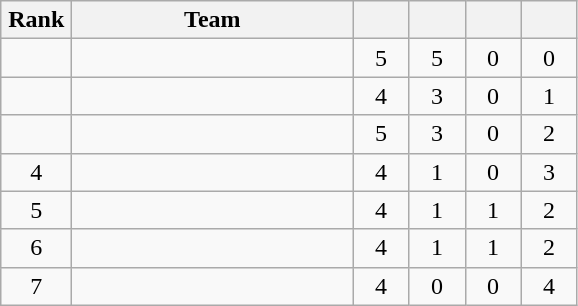<table class="wikitable" style="text-align: center;">
<tr>
<th width=40>Rank</th>
<th width=180>Team</th>
<th width=30></th>
<th width=30></th>
<th width=30></th>
<th width=30></th>
</tr>
<tr>
<td></td>
<td align=left></td>
<td>5</td>
<td>5</td>
<td>0</td>
<td>0</td>
</tr>
<tr>
<td></td>
<td align=left></td>
<td>4</td>
<td>3</td>
<td>0</td>
<td>1</td>
</tr>
<tr>
<td></td>
<td align=left></td>
<td>5</td>
<td>3</td>
<td>0</td>
<td>2</td>
</tr>
<tr>
<td>4</td>
<td align=left></td>
<td>4</td>
<td>1</td>
<td>0</td>
<td>3</td>
</tr>
<tr>
<td>5</td>
<td align=left></td>
<td>4</td>
<td>1</td>
<td>1</td>
<td>2</td>
</tr>
<tr>
<td>6</td>
<td align=left></td>
<td>4</td>
<td>1</td>
<td>1</td>
<td>2</td>
</tr>
<tr>
<td>7</td>
<td align=left></td>
<td>4</td>
<td>0</td>
<td>0</td>
<td>4</td>
</tr>
</table>
